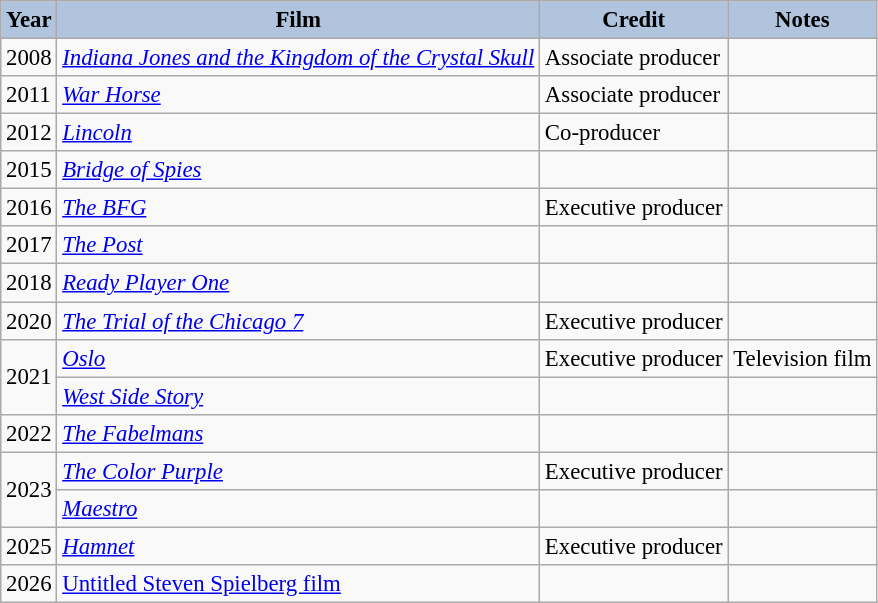<table class="wikitable" style="font-size:95%;">
<tr>
<th style="background:#B0C4DE;">Year</th>
<th style="background:#B0C4DE;">Film</th>
<th style="background:#B0C4DE;">Credit</th>
<th style="background:#B0C4DE;">Notes</th>
</tr>
<tr>
<td>2008</td>
<td><em><a href='#'>Indiana Jones and the Kingdom of the Crystal Skull</a></em></td>
<td>Associate producer</td>
<td></td>
</tr>
<tr>
<td>2011</td>
<td><em><a href='#'>War Horse</a></em></td>
<td>Associate producer</td>
<td></td>
</tr>
<tr>
<td>2012</td>
<td><em><a href='#'>Lincoln</a></em></td>
<td>Co-producer</td>
<td></td>
</tr>
<tr>
<td>2015</td>
<td><em><a href='#'>Bridge of Spies</a></em></td>
<td></td>
<td></td>
</tr>
<tr>
<td>2016</td>
<td><em><a href='#'>The BFG</a></em></td>
<td>Executive producer</td>
<td></td>
</tr>
<tr>
<td>2017</td>
<td><em><a href='#'>The Post</a></em></td>
<td></td>
<td></td>
</tr>
<tr>
<td>2018</td>
<td><em><a href='#'>Ready Player One</a></em></td>
<td></td>
<td></td>
</tr>
<tr>
<td>2020</td>
<td><em><a href='#'>The Trial of the Chicago 7</a></em></td>
<td>Executive producer</td>
<td></td>
</tr>
<tr>
<td rowspan=2>2021</td>
<td><em><a href='#'>Oslo</a></em></td>
<td>Executive producer</td>
<td>Television film</td>
</tr>
<tr>
<td><em><a href='#'>West Side Story</a></em></td>
<td></td>
<td></td>
</tr>
<tr>
<td>2022</td>
<td><em><a href='#'>The Fabelmans</a></em></td>
<td></td>
<td></td>
</tr>
<tr>
<td rowspan=2>2023</td>
<td><em><a href='#'>The Color Purple</a></em></td>
<td>Executive producer</td>
<td></td>
</tr>
<tr>
<td><em><a href='#'>Maestro</a></em></td>
<td></td>
<td></td>
</tr>
<tr>
<td style="text-align:center;">2025</td>
<td><em><a href='#'>Hamnet</a></em></td>
<td>Executive producer</td>
<td></td>
</tr>
<tr>
<td>2026</td>
<td><a href='#'>Untitled Steven Spielberg film</a></td>
<td></td>
<td></td>
</tr>
</table>
